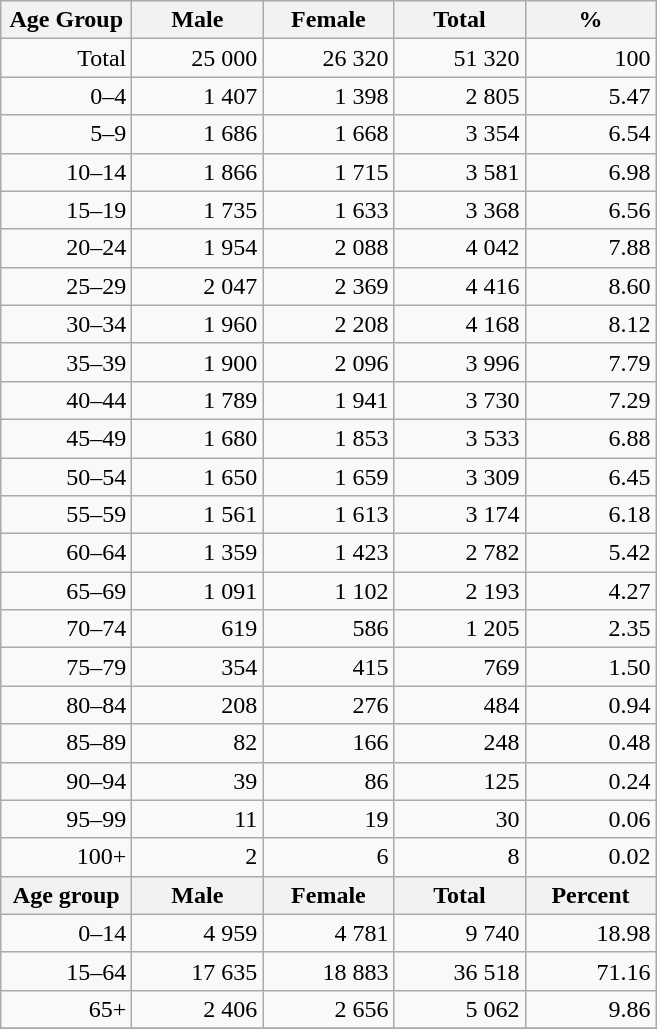<table class="wikitable">
<tr>
<th width="80pt">Age Group</th>
<th width="80pt">Male</th>
<th width="80pt">Female</th>
<th width="80pt">Total</th>
<th width="80pt">%</th>
</tr>
<tr>
<td align="right">Total</td>
<td align="right">25 000</td>
<td align="right">26 320</td>
<td align="right">51 320</td>
<td align="right">100</td>
</tr>
<tr>
<td align="right">0–4</td>
<td align="right">1 407</td>
<td align="right">1 398</td>
<td align="right">2 805</td>
<td align="right">5.47</td>
</tr>
<tr>
<td align="right">5–9</td>
<td align="right">1 686</td>
<td align="right">1 668</td>
<td align="right">3 354</td>
<td align="right">6.54</td>
</tr>
<tr>
<td align="right">10–14</td>
<td align="right">1 866</td>
<td align="right">1 715</td>
<td align="right">3 581</td>
<td align="right">6.98</td>
</tr>
<tr>
<td align="right">15–19</td>
<td align="right">1 735</td>
<td align="right">1 633</td>
<td align="right">3 368</td>
<td align="right">6.56</td>
</tr>
<tr>
<td align="right">20–24</td>
<td align="right">1 954</td>
<td align="right">2 088</td>
<td align="right">4 042</td>
<td align="right">7.88</td>
</tr>
<tr>
<td align="right">25–29</td>
<td align="right">2 047</td>
<td align="right">2 369</td>
<td align="right">4 416</td>
<td align="right">8.60</td>
</tr>
<tr>
<td align="right">30–34</td>
<td align="right">1 960</td>
<td align="right">2 208</td>
<td align="right">4 168</td>
<td align="right">8.12</td>
</tr>
<tr>
<td align="right">35–39</td>
<td align="right">1 900</td>
<td align="right">2 096</td>
<td align="right">3 996</td>
<td align="right">7.79</td>
</tr>
<tr>
<td align="right">40–44</td>
<td align="right">1 789</td>
<td align="right">1 941</td>
<td align="right">3 730</td>
<td align="right">7.29</td>
</tr>
<tr>
<td align="right">45–49</td>
<td align="right">1 680</td>
<td align="right">1 853</td>
<td align="right">3 533</td>
<td align="right">6.88</td>
</tr>
<tr>
<td align="right">50–54</td>
<td align="right">1 650</td>
<td align="right">1 659</td>
<td align="right">3 309</td>
<td align="right">6.45</td>
</tr>
<tr>
<td align="right">55–59</td>
<td align="right">1 561</td>
<td align="right">1 613</td>
<td align="right">3 174</td>
<td align="right">6.18</td>
</tr>
<tr>
<td align="right">60–64</td>
<td align="right">1 359</td>
<td align="right">1 423</td>
<td align="right">2 782</td>
<td align="right">5.42</td>
</tr>
<tr>
<td align="right">65–69</td>
<td align="right">1 091</td>
<td align="right">1 102</td>
<td align="right">2 193</td>
<td align="right">4.27</td>
</tr>
<tr>
<td align="right">70–74</td>
<td align="right">619</td>
<td align="right">586</td>
<td align="right">1 205</td>
<td align="right">2.35</td>
</tr>
<tr>
<td align="right">75–79</td>
<td align="right">354</td>
<td align="right">415</td>
<td align="right">769</td>
<td align="right">1.50</td>
</tr>
<tr>
<td align="right">80–84</td>
<td align="right">208</td>
<td align="right">276</td>
<td align="right">484</td>
<td align="right">0.94</td>
</tr>
<tr>
<td align="right">85–89</td>
<td align="right">82</td>
<td align="right">166</td>
<td align="right">248</td>
<td align="right">0.48</td>
</tr>
<tr>
<td align="right">90–94</td>
<td align="right">39</td>
<td align="right">86</td>
<td align="right">125</td>
<td align="right">0.24</td>
</tr>
<tr>
<td align="right">95–99</td>
<td align="right">11</td>
<td align="right">19</td>
<td align="right">30</td>
<td align="right">0.06</td>
</tr>
<tr>
<td align="right">100+</td>
<td align="right">2</td>
<td align="right">6</td>
<td align="right">8</td>
<td align="right">0.02</td>
</tr>
<tr>
<th width="50">Age group</th>
<th width="80pt">Male</th>
<th width="80">Female</th>
<th width="80">Total</th>
<th width="50">Percent</th>
</tr>
<tr>
<td align="right">0–14</td>
<td align="right">4 959</td>
<td align="right">4 781</td>
<td align="right">9 740</td>
<td align="right">18.98</td>
</tr>
<tr>
<td align="right">15–64</td>
<td align="right">17 635</td>
<td align="right">18 883</td>
<td align="right">36 518</td>
<td align="right">71.16</td>
</tr>
<tr>
<td align="right">65+</td>
<td align="right">2 406</td>
<td align="right">2 656</td>
<td align="right">5 062</td>
<td align="right">9.86</td>
</tr>
<tr>
</tr>
</table>
